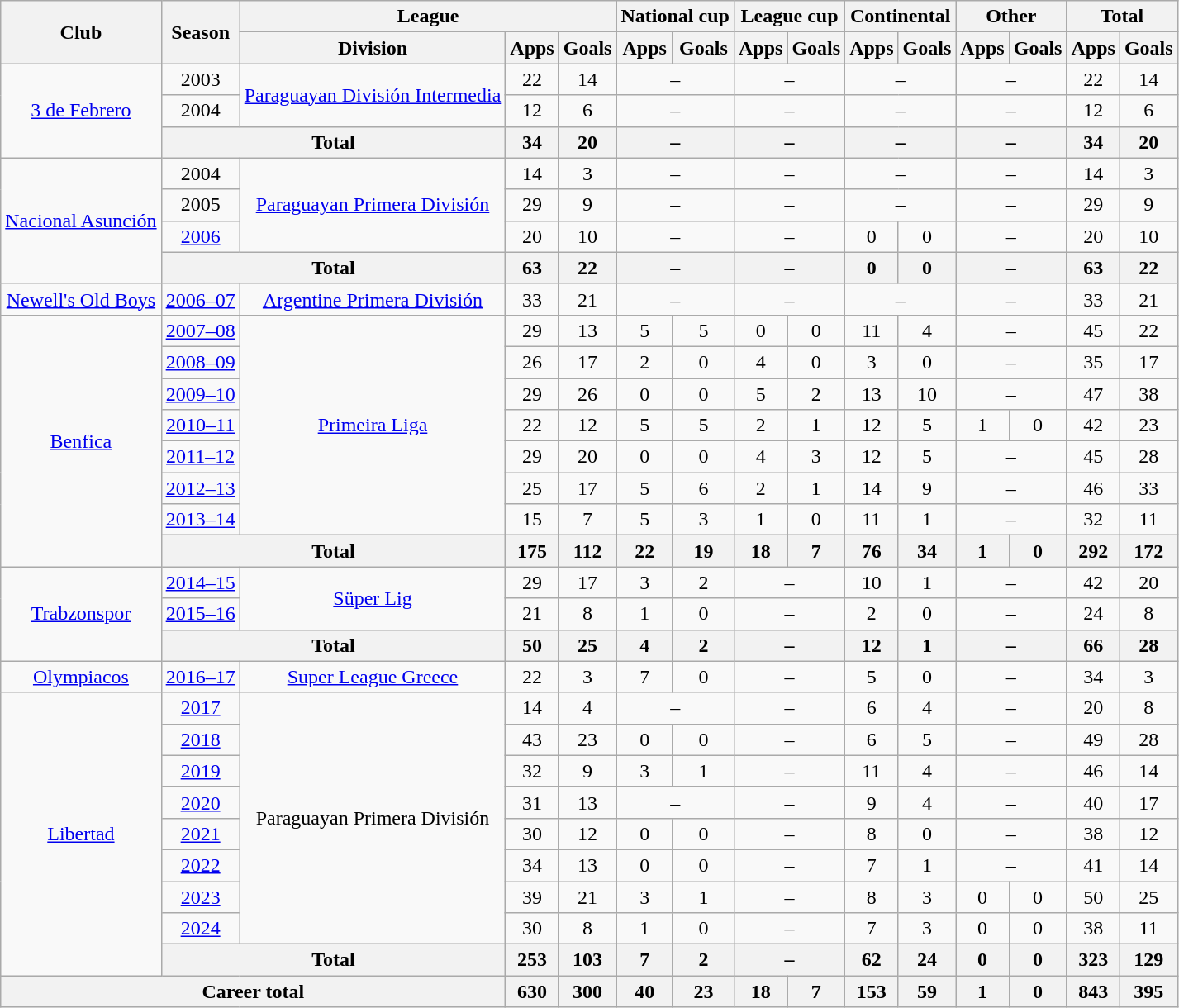<table class="wikitable" style="text-align:center">
<tr>
<th rowspan="2">Club</th>
<th rowspan="2">Season</th>
<th colspan="3">League</th>
<th colspan="2">National cup</th>
<th colspan="2">League cup</th>
<th colspan="2">Continental</th>
<th colspan="2">Other</th>
<th colspan="2">Total</th>
</tr>
<tr>
<th>Division</th>
<th>Apps</th>
<th>Goals</th>
<th>Apps</th>
<th>Goals</th>
<th>Apps</th>
<th>Goals</th>
<th>Apps</th>
<th>Goals</th>
<th>Apps</th>
<th>Goals</th>
<th>Apps</th>
<th>Goals</th>
</tr>
<tr>
<td rowspan="3"><a href='#'>3 de Febrero</a></td>
<td>2003</td>
<td rowspan="2"><a href='#'>Paraguayan División Intermedia</a></td>
<td>22</td>
<td>14</td>
<td colspan="2">–</td>
<td colspan="2">–</td>
<td colspan="2">–</td>
<td colspan="2">–</td>
<td>22</td>
<td>14</td>
</tr>
<tr>
<td>2004</td>
<td>12</td>
<td>6</td>
<td colspan="2">–</td>
<td colspan="2">–</td>
<td colspan="2">–</td>
<td colspan="2">–</td>
<td>12</td>
<td>6</td>
</tr>
<tr>
<th colspan="2">Total</th>
<th>34</th>
<th>20</th>
<th colspan="2">–</th>
<th colspan="2">–</th>
<th colspan="2">–</th>
<th colspan="2">–</th>
<th>34</th>
<th>20</th>
</tr>
<tr>
<td rowspan="4"><a href='#'>Nacional Asunción</a></td>
<td>2004</td>
<td rowspan="3"><a href='#'>Paraguayan Primera División</a></td>
<td>14</td>
<td>3</td>
<td colspan="2">–</td>
<td colspan="2">–</td>
<td colspan="2">–</td>
<td colspan="2">–</td>
<td>14</td>
<td>3</td>
</tr>
<tr>
<td>2005</td>
<td>29</td>
<td>9</td>
<td colspan="2">–</td>
<td colspan="2">–</td>
<td colspan="2">–</td>
<td colspan="2">–</td>
<td>29</td>
<td>9</td>
</tr>
<tr>
<td><a href='#'>2006</a></td>
<td>20</td>
<td>10</td>
<td colspan="2">–</td>
<td colspan="2">–</td>
<td>0</td>
<td>0</td>
<td colspan="2">–</td>
<td>20</td>
<td>10</td>
</tr>
<tr>
<th colspan="2">Total</th>
<th>63</th>
<th>22</th>
<th colspan="2">–</th>
<th colspan="2">–</th>
<th>0</th>
<th>0</th>
<th colspan="2">–</th>
<th>63</th>
<th>22</th>
</tr>
<tr>
<td><a href='#'>Newell's Old Boys</a></td>
<td><a href='#'>2006–07</a></td>
<td><a href='#'>Argentine Primera División</a></td>
<td>33</td>
<td>21</td>
<td colspan="2">–</td>
<td colspan="2">–</td>
<td colspan="2">–</td>
<td colspan="2">–</td>
<td>33</td>
<td>21</td>
</tr>
<tr>
<td rowspan="8"><a href='#'>Benfica</a></td>
<td><a href='#'>2007–08</a></td>
<td rowspan="7"><a href='#'>Primeira Liga</a></td>
<td>29</td>
<td>13</td>
<td>5</td>
<td>5</td>
<td>0</td>
<td>0</td>
<td>11</td>
<td>4</td>
<td colspan="2">–</td>
<td>45</td>
<td>22</td>
</tr>
<tr>
<td><a href='#'>2008–09</a></td>
<td>26</td>
<td>17</td>
<td>2</td>
<td>0</td>
<td>4</td>
<td>0</td>
<td>3</td>
<td>0</td>
<td colspan="2">–</td>
<td>35</td>
<td>17</td>
</tr>
<tr>
<td><a href='#'>2009–10</a></td>
<td>29</td>
<td>26</td>
<td>0</td>
<td>0</td>
<td>5</td>
<td>2</td>
<td>13</td>
<td>10</td>
<td colspan="2">–</td>
<td>47</td>
<td>38</td>
</tr>
<tr>
<td><a href='#'>2010–11</a></td>
<td>22</td>
<td>12</td>
<td>5</td>
<td>5</td>
<td>2</td>
<td>1</td>
<td>12</td>
<td>5</td>
<td>1</td>
<td>0</td>
<td>42</td>
<td>23</td>
</tr>
<tr>
<td><a href='#'>2011–12</a></td>
<td>29</td>
<td>20</td>
<td>0</td>
<td>0</td>
<td>4</td>
<td>3</td>
<td>12</td>
<td>5</td>
<td colspan="2">–</td>
<td>45</td>
<td>28</td>
</tr>
<tr>
<td><a href='#'>2012–13</a></td>
<td>25</td>
<td>17</td>
<td>5</td>
<td>6</td>
<td>2</td>
<td>1</td>
<td>14</td>
<td>9</td>
<td colspan="2">–</td>
<td>46</td>
<td>33</td>
</tr>
<tr>
<td><a href='#'>2013–14</a></td>
<td>15</td>
<td>7</td>
<td>5</td>
<td>3</td>
<td>1</td>
<td>0</td>
<td>11</td>
<td>1</td>
<td colspan="2">–</td>
<td>32</td>
<td>11</td>
</tr>
<tr>
<th colspan="2">Total</th>
<th>175</th>
<th>112</th>
<th>22</th>
<th>19</th>
<th>18</th>
<th>7</th>
<th>76</th>
<th>34</th>
<th>1</th>
<th>0</th>
<th>292</th>
<th>172</th>
</tr>
<tr>
<td rowspan="3"><a href='#'>Trabzonspor</a></td>
<td><a href='#'>2014–15</a></td>
<td rowspan="2"><a href='#'>Süper Lig</a></td>
<td>29</td>
<td>17</td>
<td>3</td>
<td>2</td>
<td colspan="2">–</td>
<td>10</td>
<td>1</td>
<td colspan="2">–</td>
<td>42</td>
<td>20</td>
</tr>
<tr>
<td><a href='#'>2015–16</a></td>
<td>21</td>
<td>8</td>
<td>1</td>
<td>0</td>
<td colspan="2">–</td>
<td>2</td>
<td>0</td>
<td colspan="2">–</td>
<td>24</td>
<td>8</td>
</tr>
<tr>
<th colspan="2">Total</th>
<th>50</th>
<th>25</th>
<th>4</th>
<th>2</th>
<th colspan="2">–</th>
<th>12</th>
<th>1</th>
<th colspan="2">–</th>
<th>66</th>
<th>28</th>
</tr>
<tr>
<td><a href='#'>Olympiacos</a></td>
<td><a href='#'>2016–17</a></td>
<td><a href='#'>Super League Greece</a></td>
<td>22</td>
<td>3</td>
<td>7</td>
<td>0</td>
<td colspan="2">–</td>
<td>5</td>
<td>0</td>
<td colspan="2">–</td>
<td>34</td>
<td>3</td>
</tr>
<tr>
<td rowspan="9"><a href='#'>Libertad</a></td>
<td><a href='#'>2017</a></td>
<td rowspan="8">Paraguayan Primera División</td>
<td>14</td>
<td>4</td>
<td colspan="2">–</td>
<td colspan="2">–</td>
<td>6</td>
<td>4</td>
<td colspan="2">–</td>
<td>20</td>
<td>8</td>
</tr>
<tr>
<td><a href='#'>2018</a></td>
<td>43</td>
<td>23</td>
<td>0</td>
<td>0</td>
<td colspan="2">–</td>
<td>6</td>
<td>5</td>
<td colspan="2">–</td>
<td>49</td>
<td>28</td>
</tr>
<tr>
<td><a href='#'>2019</a></td>
<td>32</td>
<td>9</td>
<td>3</td>
<td>1</td>
<td colspan="2">–</td>
<td>11</td>
<td>4</td>
<td colspan="2">–</td>
<td>46</td>
<td>14</td>
</tr>
<tr>
<td><a href='#'>2020</a></td>
<td>31</td>
<td>13</td>
<td colspan="2">–</td>
<td colspan="2">–</td>
<td>9</td>
<td>4</td>
<td colspan="2">–</td>
<td>40</td>
<td>17</td>
</tr>
<tr>
<td><a href='#'>2021</a></td>
<td>30</td>
<td>12</td>
<td>0</td>
<td>0</td>
<td colspan="2">–</td>
<td>8</td>
<td>0</td>
<td colspan="2">–</td>
<td>38</td>
<td>12</td>
</tr>
<tr>
<td><a href='#'>2022</a></td>
<td>34</td>
<td>13</td>
<td>0</td>
<td>0</td>
<td colspan="2">–</td>
<td>7</td>
<td>1</td>
<td colspan="2">–</td>
<td>41</td>
<td>14</td>
</tr>
<tr>
<td><a href='#'>2023</a></td>
<td>39</td>
<td>21</td>
<td>3</td>
<td>1</td>
<td colspan="2">–</td>
<td>8</td>
<td>3</td>
<td>0</td>
<td>0</td>
<td>50</td>
<td>25</td>
</tr>
<tr>
<td><a href='#'>2024</a></td>
<td>30</td>
<td>8</td>
<td>1</td>
<td>0</td>
<td colspan="2">–</td>
<td>7</td>
<td>3</td>
<td>0</td>
<td>0</td>
<td>38</td>
<td>11</td>
</tr>
<tr>
<th colspan="2">Total</th>
<th>253</th>
<th>103</th>
<th>7</th>
<th>2</th>
<th colspan="2">–</th>
<th>62</th>
<th>24</th>
<th>0</th>
<th>0</th>
<th>323</th>
<th>129</th>
</tr>
<tr>
<th colspan="3">Career total</th>
<th>630</th>
<th>300</th>
<th>40</th>
<th>23</th>
<th>18</th>
<th>7</th>
<th>153</th>
<th>59</th>
<th>1</th>
<th>0</th>
<th>843</th>
<th>395</th>
</tr>
</table>
